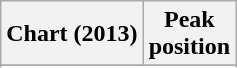<table class="wikitable sortable plainrowheaders">
<tr>
<th>Chart (2013)</th>
<th>Peak<br>position</th>
</tr>
<tr>
</tr>
<tr>
</tr>
<tr>
</tr>
<tr>
</tr>
</table>
